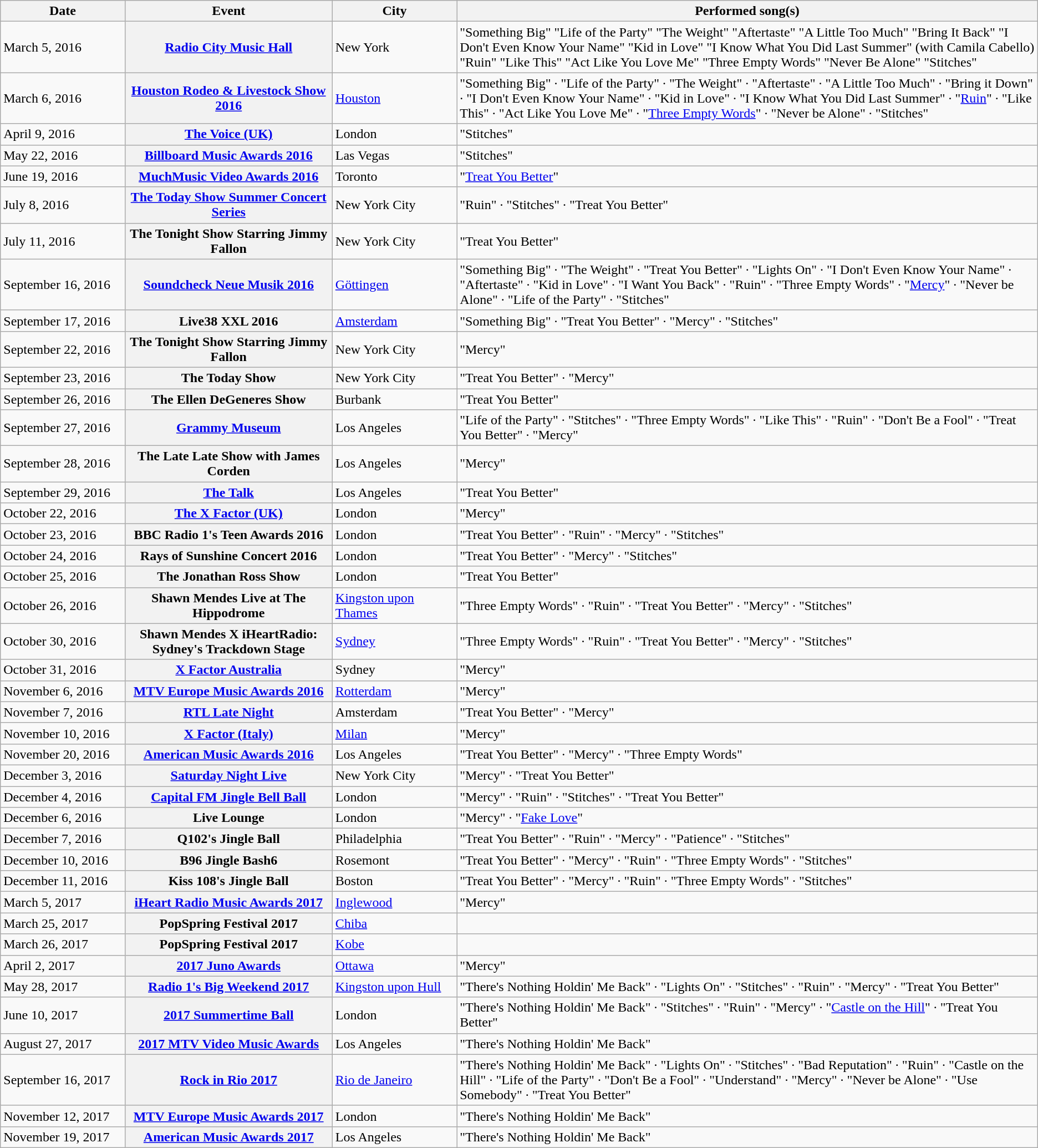<table class="wikitable sortable plainrowheaders">
<tr>
<th style="width:12%;">Date</th>
<th style="width:20%;">Event</th>
<th style="width:12%;">City</th>
<th>Performed song(s)</th>
</tr>
<tr>
<td>March 5, 2016</td>
<th scope="row"><a href='#'>Radio City Music Hall</a></th>
<td>New York</td>
<td>"Something Big" "Life of the Party" "The Weight" "Aftertaste" "A Little Too Much" "Bring It Back" "I Don't Even Know Your Name" "Kid in Love" "I Know What You Did Last Summer" (with Camila Cabello) "Ruin" "Like This" "Act Like You Love Me" "Three Empty Words" "Never Be Alone" "Stitches"</td>
</tr>
<tr>
<td>March 6, 2016</td>
<th scope="row"><a href='#'>Houston Rodeo & Livestock Show 2016</a></th>
<td><a href='#'>Houston</a></td>
<td>"Something Big" · "Life of the Party" · "The Weight" · "Aftertaste" · "A Little Too Much" · "Bring it Down" · "I Don't Even Know Your Name" · "Kid in Love" · "I Know What You Did Last Summer" · "<a href='#'>Ruin</a>" · "Like This" · "Act Like You Love Me" · "<a href='#'>Three Empty Words</a>" · "Never be Alone" · "Stitches"</td>
</tr>
<tr>
<td>April 9, 2016</td>
<th scope="row"><a href='#'>The Voice (UK)</a></th>
<td>London</td>
<td>"Stitches"</td>
</tr>
<tr>
<td>May 22, 2016</td>
<th scope="row"><a href='#'>Billboard Music Awards 2016</a></th>
<td>Las Vegas</td>
<td>"Stitches"</td>
</tr>
<tr>
<td>June 19, 2016</td>
<th scope="row"><a href='#'>MuchMusic Video Awards 2016</a></th>
<td>Toronto</td>
<td>"<a href='#'>Treat You Better</a>"</td>
</tr>
<tr>
<td>July 8, 2016</td>
<th scope="row"><a href='#'>The Today Show Summer Concert Series</a></th>
<td>New York City</td>
<td>"Ruin" · "Stitches" · "Treat You Better"</td>
</tr>
<tr>
<td>July 11, 2016</td>
<th scope="row">The Tonight Show Starring Jimmy Fallon</th>
<td>New York City</td>
<td>"Treat You Better"</td>
</tr>
<tr>
<td>September 16, 2016</td>
<th scope="row"><a href='#'>Soundcheck Neue Musik 2016</a></th>
<td><a href='#'>Göttingen</a></td>
<td>"Something Big" · "The Weight" · "Treat You Better" · "Lights On" · "I Don't Even Know Your Name" · "Aftertaste" · "Kid in Love" · "I Want You Back" · "Ruin" · "Three Empty Words" · "<a href='#'>Mercy</a>" · "Never be Alone" · "Life of the Party" · "Stitches"</td>
</tr>
<tr>
<td>September 17, 2016</td>
<th scope="row">Live38 XXL 2016</th>
<td><a href='#'>Amsterdam</a></td>
<td>"Something Big" · "Treat You Better" · "Mercy" · "Stitches"</td>
</tr>
<tr>
<td>September 22, 2016</td>
<th scope="row">The Tonight Show Starring Jimmy Fallon</th>
<td>New York City</td>
<td>"Mercy"</td>
</tr>
<tr>
<td>September 23, 2016</td>
<th scope="row">The Today Show</th>
<td>New York City</td>
<td>"Treat You Better" · "Mercy"</td>
</tr>
<tr>
<td>September 26, 2016</td>
<th scope="row">The Ellen DeGeneres Show</th>
<td>Burbank</td>
<td>"Treat You Better"</td>
</tr>
<tr>
<td>September 27, 2016</td>
<th scope="row"><a href='#'>Grammy Museum</a></th>
<td>Los Angeles</td>
<td>"Life of the Party" · "Stitches" · "Three Empty Words" · "Like This" · "Ruin" · "Don't Be a Fool" · "Treat You Better" · "Mercy"</td>
</tr>
<tr>
<td>September 28, 2016</td>
<th scope="row">The Late Late Show with James Corden</th>
<td>Los Angeles</td>
<td>"Mercy"</td>
</tr>
<tr>
<td>September 29, 2016</td>
<th scope="row"><a href='#'>The Talk</a></th>
<td>Los Angeles</td>
<td>"Treat You Better"</td>
</tr>
<tr>
<td>October 22, 2016</td>
<th scope="row"><a href='#'>The X Factor (UK)</a></th>
<td>London</td>
<td>"Mercy"</td>
</tr>
<tr>
<td>October 23, 2016</td>
<th scope="row">BBC Radio 1's Teen Awards 2016</th>
<td>London</td>
<td>"Treat You Better" · "Ruin" · "Mercy" · "Stitches"</td>
</tr>
<tr>
<td>October 24, 2016</td>
<th scope="row">Rays of Sunshine Concert 2016</th>
<td>London</td>
<td>"Treat You Better" · "Mercy" · "Stitches"</td>
</tr>
<tr>
<td>October 25, 2016</td>
<th scope="row">The Jonathan Ross Show</th>
<td>London</td>
<td>"Treat You Better"</td>
</tr>
<tr>
<td>October 26, 2016</td>
<th scope="row">Shawn Mendes Live at The Hippodrome</th>
<td><a href='#'>Kingston upon Thames</a></td>
<td>"Three Empty Words" · "Ruin" · "Treat You Better" · "Mercy" · "Stitches"</td>
</tr>
<tr>
<td>October 30, 2016</td>
<th scope="row">Shawn Mendes X iHeartRadio: Sydney's Trackdown Stage</th>
<td><a href='#'>Sydney</a></td>
<td>"Three Empty Words" · "Ruin" · "Treat You Better" · "Mercy" · "Stitches"</td>
</tr>
<tr>
<td>October 31, 2016</td>
<th scope="row"><a href='#'>X Factor Australia</a></th>
<td>Sydney</td>
<td>"Mercy"</td>
</tr>
<tr>
<td>November 6, 2016</td>
<th scope="row"><a href='#'>MTV Europe Music Awards 2016</a></th>
<td><a href='#'>Rotterdam</a></td>
<td>"Mercy"</td>
</tr>
<tr>
<td>November 7, 2016</td>
<th scope="row"><a href='#'>RTL Late Night</a></th>
<td>Amsterdam</td>
<td>"Treat You Better" · "Mercy"</td>
</tr>
<tr>
<td>November 10, 2016</td>
<th scope="row"><a href='#'>X Factor (Italy)</a></th>
<td><a href='#'>Milan</a></td>
<td>"Mercy"</td>
</tr>
<tr>
<td>November 20, 2016</td>
<th scope="row"><a href='#'>American Music Awards 2016</a></th>
<td>Los Angeles</td>
<td>"Treat You Better" · "Mercy" · "Three Empty Words"</td>
</tr>
<tr>
<td>December 3, 2016</td>
<th scope="row"><a href='#'>Saturday Night Live</a></th>
<td>New York City</td>
<td>"Mercy" · "Treat You Better"</td>
</tr>
<tr>
<td>December 4, 2016</td>
<th scope="row"><a href='#'>Capital FM Jingle Bell Ball</a></th>
<td>London</td>
<td>"Mercy" · "Ruin" · "Stitches" · "Treat You Better"</td>
</tr>
<tr>
<td>December 6, 2016</td>
<th scope="row">Live Lounge</th>
<td>London</td>
<td>"Mercy" · "<a href='#'>Fake Love</a>"</td>
</tr>
<tr>
<td>December 7, 2016</td>
<th scope="row">Q102's Jingle Ball</th>
<td>Philadelphia</td>
<td>"Treat You Better" · "Ruin" · "Mercy" · "Patience" · "Stitches"</td>
</tr>
<tr>
<td>December 10, 2016</td>
<th scope="row">B96 Jingle Bash6</th>
<td>Rosemont</td>
<td>"Treat You Better" · "Mercy" · "Ruin" · "Three Empty Words" · "Stitches"</td>
</tr>
<tr>
<td>December 11, 2016</td>
<th scope="row">Kiss 108's Jingle Ball</th>
<td>Boston</td>
<td>"Treat You Better" · "Mercy" · "Ruin" · "Three Empty Words" · "Stitches"</td>
</tr>
<tr>
<td>March 5, 2017</td>
<th scope="row"><a href='#'>iHeart Radio Music Awards 2017</a></th>
<td><a href='#'>Inglewood</a></td>
<td>"Mercy"</td>
</tr>
<tr>
<td>March 25, 2017</td>
<th scope="row">PopSpring Festival 2017</th>
<td><a href='#'>Chiba</a></td>
<td></td>
</tr>
<tr>
<td>March 26, 2017</td>
<th scope="row">PopSpring Festival 2017</th>
<td><a href='#'>Kobe</a></td>
<td></td>
</tr>
<tr>
<td>April 2, 2017</td>
<th scope="row"><a href='#'>2017 Juno Awards</a></th>
<td><a href='#'>Ottawa</a></td>
<td>"Mercy"</td>
</tr>
<tr>
<td>May 28, 2017</td>
<th scope="row"><a href='#'>Radio 1's Big Weekend 2017</a></th>
<td><a href='#'>Kingston upon Hull</a></td>
<td>"There's Nothing Holdin' Me Back" · "Lights On" · "Stitches" · "Ruin" · "Mercy" · "Treat You Better"</td>
</tr>
<tr>
<td>June 10, 2017</td>
<th scope="row"><a href='#'>2017 Summertime Ball</a></th>
<td>London</td>
<td>"There's Nothing Holdin' Me Back" · "Stitches" · "Ruin" · "Mercy" · "<a href='#'>Castle on the Hill</a>" · "Treat You Better"</td>
</tr>
<tr>
<td>August 27, 2017</td>
<th scope="row"><a href='#'>2017 MTV Video Music Awards</a></th>
<td>Los Angeles</td>
<td>"There's Nothing Holdin' Me Back"</td>
</tr>
<tr>
<td>September 16, 2017</td>
<th scope="row"><a href='#'>Rock in Rio 2017</a></th>
<td><a href='#'>Rio de Janeiro</a></td>
<td>"There's Nothing Holdin' Me Back" · "Lights On" · "Stitches" · "Bad Reputation" · "Ruin" · "Castle on the Hill" · "Life of the Party" · "Don't Be a Fool" · "Understand" · "Mercy" · "Never be Alone" · "Use Somebody" · "Treat You Better"</td>
</tr>
<tr>
<td>November 12, 2017</td>
<th scope="row"><a href='#'>MTV Europe Music Awards 2017</a></th>
<td>London</td>
<td>"There's Nothing Holdin' Me Back"</td>
</tr>
<tr>
<td>November 19, 2017</td>
<th scope="row"><a href='#'>American Music Awards 2017</a></th>
<td>Los Angeles</td>
<td>"There's Nothing Holdin' Me Back"</td>
</tr>
</table>
